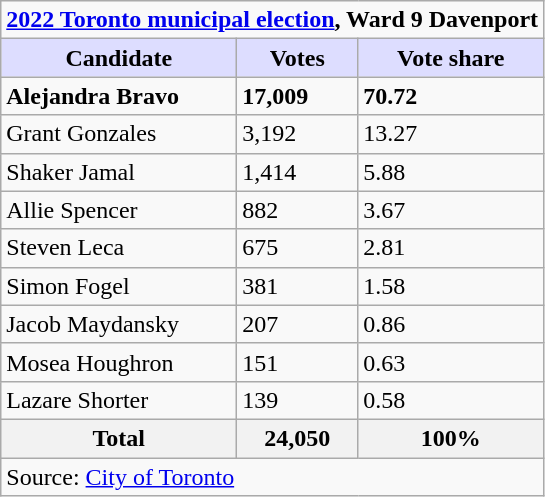<table class="wikitable">
<tr>
<td colspan="3" align="center"><strong><a href='#'>2022 Toronto municipal election</a>, Ward 9 Davenport</strong></td>
</tr>
<tr>
<th scope="col" style="background:#ddf; width:150px;">Candidate</th>
<th scope="col" style="background:#ddf;">Votes</th>
<th scope="col" style="background:#ddf;">Vote share</th>
</tr>
<tr>
<td><strong>Alejandra Bravo</strong></td>
<td><strong>17,009</strong></td>
<td><strong>70.72</strong></td>
</tr>
<tr>
<td>Grant Gonzales</td>
<td>3,192</td>
<td>13.27</td>
</tr>
<tr>
<td>Shaker Jamal</td>
<td>1,414</td>
<td>5.88</td>
</tr>
<tr>
<td>Allie Spencer</td>
<td>882</td>
<td>3.67</td>
</tr>
<tr>
<td>Steven Leca</td>
<td>675</td>
<td>2.81</td>
</tr>
<tr>
<td>Simon Fogel</td>
<td>381</td>
<td>1.58</td>
</tr>
<tr>
<td>Jacob Maydansky</td>
<td>207</td>
<td>0.86</td>
</tr>
<tr>
<td>Mosea Houghron</td>
<td>151</td>
<td>0.63</td>
</tr>
<tr>
<td>Lazare Shorter</td>
<td>139</td>
<td>0.58</td>
</tr>
<tr>
<th>Total</th>
<th>24,050</th>
<th>100%</th>
</tr>
<tr>
<td colspan="3">Source: <a href='#'>City of Toronto</a></td>
</tr>
</table>
